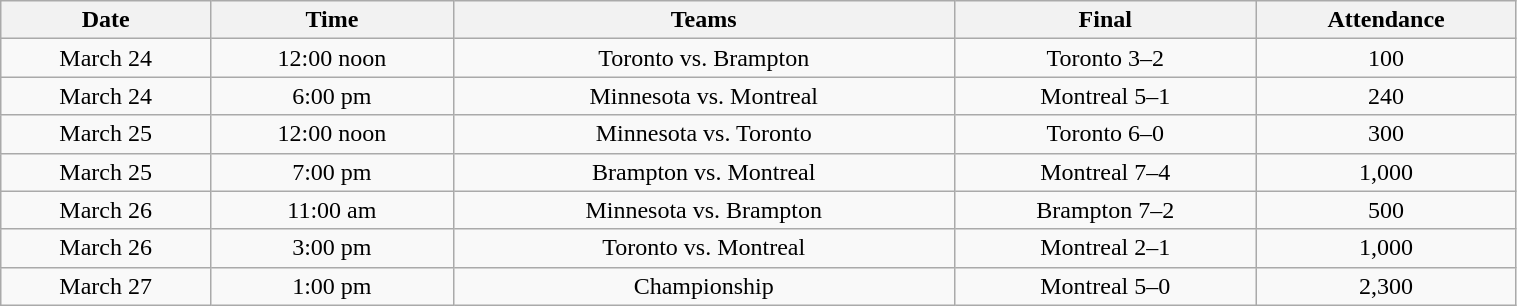<table class="wikitable" width="80%" style="text-align:center">
<tr>
<th>Date</th>
<th>Time</th>
<th>Teams</th>
<th>Final</th>
<th>Attendance</th>
</tr>
<tr>
<td>March 24</td>
<td>12:00 noon</td>
<td>Toronto vs. Brampton</td>
<td>Toronto 3–2</td>
<td>100</td>
</tr>
<tr>
<td>March 24</td>
<td>6:00 pm</td>
<td>Minnesota vs. Montreal</td>
<td>Montreal 5–1</td>
<td>240</td>
</tr>
<tr>
<td>March 25</td>
<td>12:00 noon</td>
<td>Minnesota vs. Toronto</td>
<td>Toronto 6–0</td>
<td>300</td>
</tr>
<tr>
<td>March 25</td>
<td>7:00 pm</td>
<td>Brampton vs. Montreal</td>
<td>Montreal 7–4</td>
<td>1,000</td>
</tr>
<tr>
<td>March 26</td>
<td>11:00 am</td>
<td>Minnesota vs. Brampton</td>
<td>Brampton 7–2</td>
<td>500</td>
</tr>
<tr>
<td>March 26</td>
<td>3:00 pm</td>
<td>Toronto vs. Montreal</td>
<td>Montreal 2–1</td>
<td>1,000</td>
</tr>
<tr>
<td>March 27</td>
<td>1:00 pm</td>
<td>Championship</td>
<td>Montreal 5–0</td>
<td>2,300</td>
</tr>
</table>
